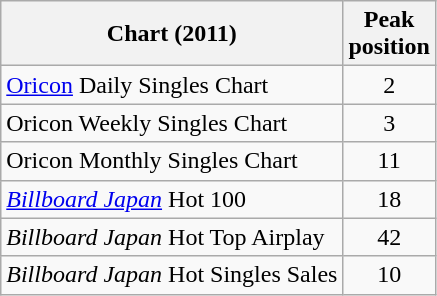<table class="wikitable sortable" border="1">
<tr>
<th>Chart (2011)</th>
<th>Peak<br>position</th>
</tr>
<tr>
<td><a href='#'>Oricon</a> Daily Singles Chart</td>
<td style="text-align:center;">2</td>
</tr>
<tr>
<td>Oricon Weekly Singles Chart</td>
<td style="text-align:center;">3</td>
</tr>
<tr>
<td>Oricon Monthly Singles Chart</td>
<td style="text-align:center;">11</td>
</tr>
<tr>
<td><em><a href='#'>Billboard Japan</a></em> Hot 100</td>
<td style="text-align:center;">18</td>
</tr>
<tr>
<td><em>Billboard Japan</em> Hot Top Airplay</td>
<td style="text-align:center;">42</td>
</tr>
<tr>
<td><em>Billboard Japan</em> Hot Singles Sales</td>
<td style="text-align:center;">10</td>
</tr>
</table>
